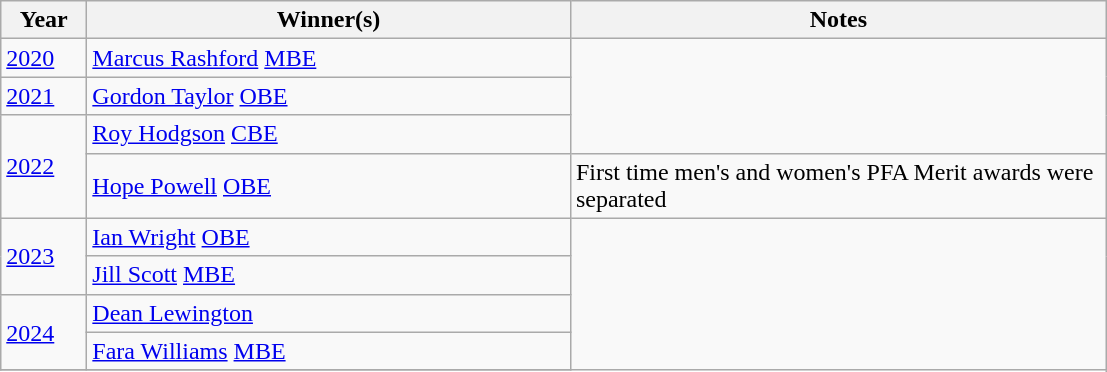<table class="wikitable">
<tr>
<th>Year</th>
<th>Winner(s)</th>
<th width="350px">Notes</th>
</tr>
<tr>
<td width="50px"><a href='#'>2020</a></td>
<td width="315px"> <a href='#'>Marcus Rashford</a> <a href='#'>MBE</a></td>
</tr>
<tr>
<td width="50px"><a href='#'>2021</a></td>
<td width="315px"> <a href='#'>Gordon Taylor</a> <a href='#'>OBE</a></td>
</tr>
<tr>
<td rowspan=2 width="50px"><a href='#'>2022</a></td>
<td width="315px"> <a href='#'>Roy Hodgson</a> <a href='#'>CBE</a></td>
</tr>
<tr>
<td width="315px"> <a href='#'>Hope Powell</a> <a href='#'>OBE</a></td>
<td>First time men's and women's PFA Merit awards were separated</td>
</tr>
<tr>
<td rowspan=2 width="50px"><a href='#'>2023</a></td>
<td width="315px"> <a href='#'>Ian Wright</a> <a href='#'>OBE</a></td>
</tr>
<tr>
<td width="315px"> <a href='#'>Jill Scott</a> <a href='#'>MBE</a></td>
</tr>
<tr>
<td rowspan=2 width="50px"><a href='#'>2024</a></td>
<td width="315px"> <a href='#'>Dean Lewington</a></td>
</tr>
<tr>
<td width="315px"> <a href='#'>Fara Williams</a> <a href='#'>MBE</a></td>
</tr>
<tr>
</tr>
</table>
